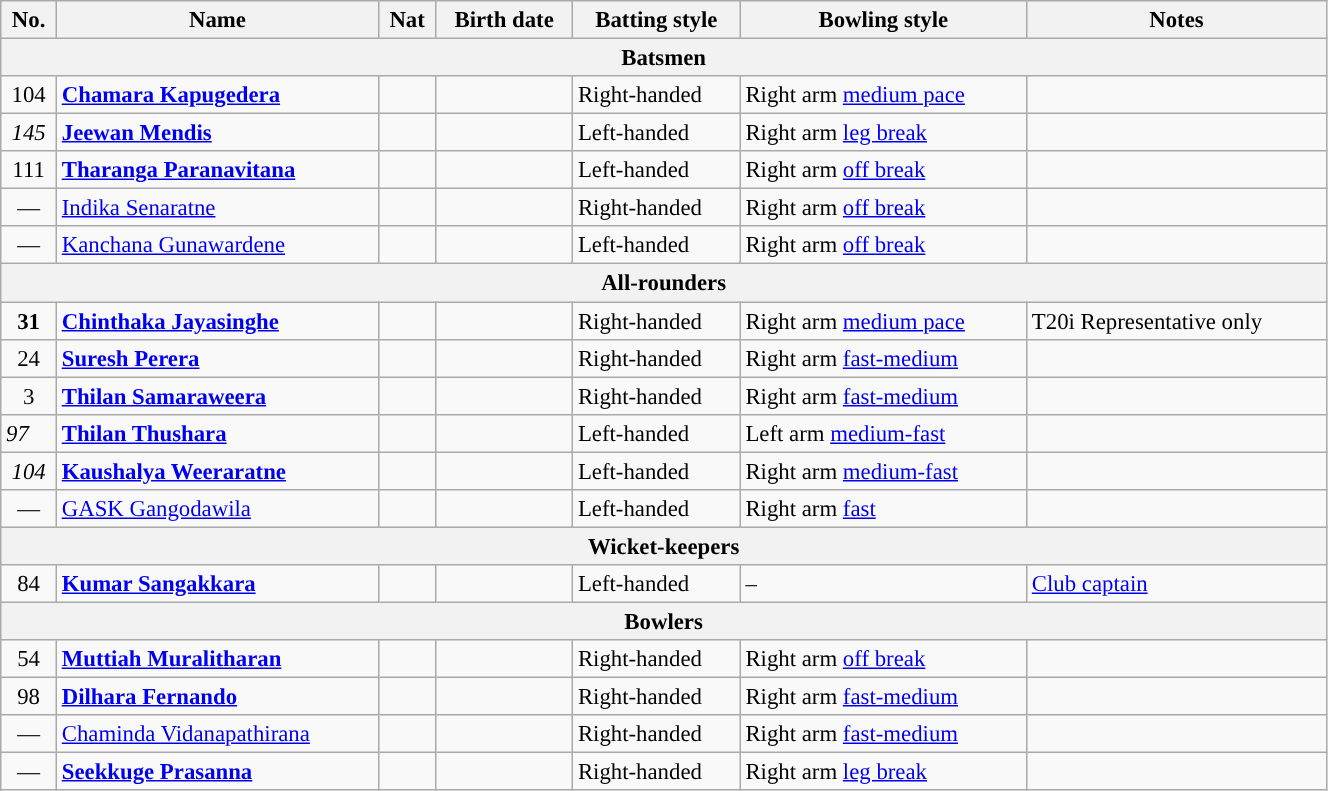<table class="wikitable" style="font-size:95%;" width="70%">
<tr>
<th>No.</th>
<th>Name</th>
<th>Nat</th>
<th>Birth date</th>
<th>Batting style</th>
<th>Bowling style</th>
<th>Notes</th>
</tr>
<tr>
<th colspan="7">Batsmen</th>
</tr>
<tr>
<td style="text-align:center">104</td>
<td><strong><a href='#'>Chamara Kapugedera</a></strong></td>
<td style="text-align:center"></td>
<td></td>
<td>Right-handed</td>
<td>Right arm <a href='#'>medium pace</a></td>
<td></td>
</tr>
<tr>
<td style="text-align:center"><em>145</em></td>
<td><strong><a href='#'>Jeewan Mendis</a></strong></td>
<td style="text-align:center"></td>
<td></td>
<td>Left-handed</td>
<td>Right arm <a href='#'>leg break</a></td>
<td></td>
</tr>
<tr>
<td style="text-align:center">111</td>
<td><strong><a href='#'>Tharanga Paranavitana</a></strong></td>
<td style="text-align:center"></td>
<td></td>
<td>Left-handed</td>
<td>Right arm <a href='#'>off break</a></td>
<td></td>
</tr>
<tr>
<td style="text-align:center">—</td>
<td><a href='#'>Indika Senaratne</a></td>
<td style="text-align:center"></td>
<td></td>
<td>Right-handed</td>
<td>Right arm <a href='#'>off break</a></td>
<td></td>
</tr>
<tr>
<td style="text-align:center">—</td>
<td><a href='#'>Kanchana Gunawardene</a></td>
<td style="text-align:center"></td>
<td></td>
<td>Left-handed</td>
<td>Right arm <a href='#'>off break</a></td>
<td></td>
</tr>
<tr>
<th colspan="7">All-rounders</th>
</tr>
<tr>
<td style="text-align:center"><strong>31</strong></td>
<td><strong><a href='#'>Chinthaka Jayasinghe</a></strong></td>
<td style="text-align:center"></td>
<td></td>
<td>Right-handed</td>
<td>Right arm <a href='#'>medium pace</a></td>
<td>T20i Representative only</td>
</tr>
<tr>
<td style="text-align:center">24</td>
<td><strong><a href='#'>Suresh Perera</a></strong></td>
<td style="text-align:center"></td>
<td></td>
<td>Right-handed</td>
<td>Right arm <a href='#'>fast-medium</a></td>
<td></td>
</tr>
<tr>
<td style="text-align:center">3</td>
<td><strong><a href='#'>Thilan Samaraweera</a></strong></td>
<td style="text-align:center"></td>
<td></td>
<td>Right-handed</td>
<td>Right arm <a href='#'>fast-medium</a></td>
<td></td>
</tr>
<tr>
<td style='text-align:center"'><em>97</em></td>
<td><strong><a href='#'>Thilan Thushara</a></strong></td>
<td style='text-align:center"'></td>
<td></td>
<td>Left-handed</td>
<td>Left arm <a href='#'>medium-fast</a></td>
<td></td>
</tr>
<tr>
<td style="text-align:center"><em>104</em></td>
<td><strong><a href='#'>Kaushalya Weeraratne</a></strong></td>
<td style="text-align:center"></td>
<td></td>
<td>Left-handed</td>
<td>Right arm <a href='#'>medium-fast</a></td>
<td></td>
</tr>
<tr>
<td style="text-align:center">—</td>
<td><a href='#'>GASK Gangodawila</a></td>
<td style="text-align:center"></td>
<td></td>
<td>Left-handed</td>
<td>Right arm <a href='#'>fast</a></td>
<td></td>
</tr>
<tr>
<th colspan="7">Wicket-keepers</th>
</tr>
<tr>
<td style="text-align:center">84</td>
<td><strong><a href='#'>Kumar Sangakkara</a></strong></td>
<td style="text-align:center"></td>
<td></td>
<td>Left-handed</td>
<td>–</td>
<td><a href='#'>Club captain</a></td>
</tr>
<tr>
<th colspan="7">Bowlers</th>
</tr>
<tr>
<td style="text-align:center">54</td>
<td><strong><a href='#'>Muttiah Muralitharan</a></strong></td>
<td style="text-align:center"></td>
<td></td>
<td>Right-handed</td>
<td>Right arm <a href='#'>off break</a></td>
<td></td>
</tr>
<tr>
<td style="text-align:center">98</td>
<td><strong><a href='#'>Dilhara Fernando</a></strong></td>
<td style="text-align:center"></td>
<td></td>
<td>Right-handed</td>
<td>Right arm <a href='#'>fast-medium</a></td>
<td></td>
</tr>
<tr>
<td style="text-align:center">—</td>
<td><a href='#'>Chaminda Vidanapathirana</a></td>
<td style="text-align:center"></td>
<td></td>
<td>Right-handed</td>
<td>Right arm <a href='#'>fast-medium</a></td>
<td></td>
</tr>
<tr>
<td style="text-align:center">—</td>
<td><strong><a href='#'>Seekkuge Prasanna</a></strong></td>
<td style="text-align:center"></td>
<td></td>
<td>Right-handed</td>
<td>Right arm <a href='#'>leg break</a></td>
<td></td>
</tr>
</table>
